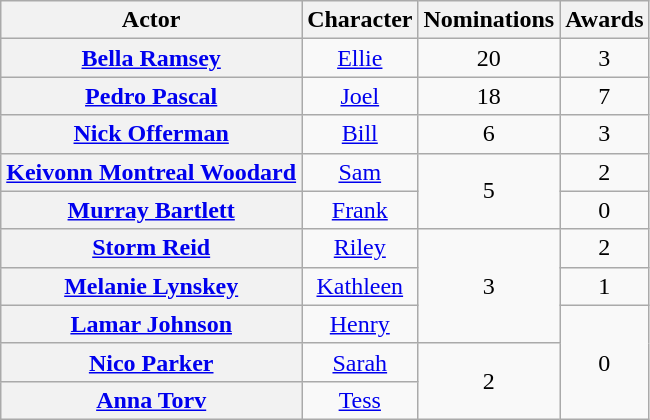<table class="wikitable sortable plainrowheaders" style="text-align:center;">
<tr>
<th scope="col">Actor</th>
<th scope="col">Character</th>
<th scope="col">Nominations</th>
<th scope="col">Awards</th>
</tr>
<tr>
<th scope="row" data-sort-value="Ramsey, Bella"><a href='#'>Bella Ramsey</a></th>
<td><a href='#'>Ellie</a></td>
<td>20</td>
<td>3</td>
</tr>
<tr>
<th scope="row" data-sort-value="Pascal, Pedro"><a href='#'>Pedro Pascal</a></th>
<td><a href='#'>Joel</a></td>
<td>18</td>
<td>7</td>
</tr>
<tr>
<th scope="row" data-sort-value="Offerman, Nick"><a href='#'>Nick Offerman</a></th>
<td><a href='#'>Bill</a></td>
<td>6</td>
<td>3</td>
</tr>
<tr>
<th scope="row" data-sort-value="Woodard, Keivonn"><a href='#'>Keivonn Montreal Woodard</a></th>
<td><a href='#'>Sam</a></td>
<td rowspan="2">5</td>
<td>2</td>
</tr>
<tr>
<th scope="row" data-sort-value="Bartlett, Murray"><a href='#'>Murray Bartlett</a></th>
<td><a href='#'>Frank</a></td>
<td>0</td>
</tr>
<tr>
<th scope="row" data-sort-value="Reid, Storm"><a href='#'>Storm Reid</a></th>
<td><a href='#'>Riley</a></td>
<td rowspan="3">3</td>
<td>2</td>
</tr>
<tr>
<th scope="row" data-sort-value="Lynskey, Melanie"><a href='#'>Melanie Lynskey</a></th>
<td><a href='#'>Kathleen</a></td>
<td>1</td>
</tr>
<tr>
<th scope="row" data-sort-value="Johnson, Lamar"><a href='#'>Lamar Johnson</a></th>
<td><a href='#'>Henry</a></td>
<td rowspan="3">0</td>
</tr>
<tr>
<th scope="row" data-sort-value="Parker, Nico"><a href='#'>Nico Parker</a></th>
<td><a href='#'>Sarah</a></td>
<td rowspan="2">2</td>
</tr>
<tr>
<th scope="row" data-sort-value="Torv, Anna"><a href='#'>Anna Torv</a></th>
<td><a href='#'>Tess</a></td>
</tr>
</table>
